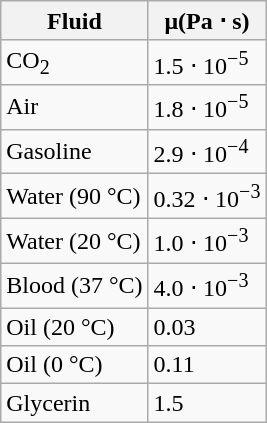<table class="wikitable">
<tr>
<th>Fluid</th>
<th>μ(Pa ⋅ s)</th>
</tr>
<tr>
<td>CO<sub>2</sub></td>
<td>1.5 ⋅ 10<sup>−5</sup></td>
</tr>
<tr>
<td>Air</td>
<td>1.8 ⋅ 10<sup>−5</sup></td>
</tr>
<tr>
<td>Gasoline</td>
<td>2.9 ⋅ 10<sup>−4</sup></td>
</tr>
<tr>
<td>Water (90 °C)</td>
<td>0.32 ⋅ 10<sup>−3</sup></td>
</tr>
<tr>
<td>Water (20 °C)</td>
<td>1.0 ⋅ 10<sup>−3</sup></td>
</tr>
<tr>
<td>Blood (37 °C)</td>
<td>4.0 ⋅ 10<sup>−3</sup></td>
</tr>
<tr>
<td>Oil (20 °C)</td>
<td>0.03</td>
</tr>
<tr>
<td>Oil (0 °C)</td>
<td>0.11</td>
</tr>
<tr>
<td>Glycerin</td>
<td>1.5</td>
</tr>
</table>
